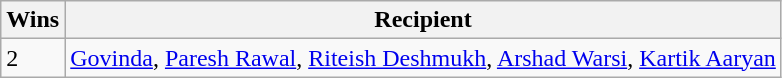<table class="wikitable">
<tr>
<th>Wins</th>
<th>Recipient</th>
</tr>
<tr>
<td>2</td>
<td><a href='#'>Govinda</a>, <a href='#'>Paresh Rawal</a>, <a href='#'>Riteish Deshmukh</a>, <a href='#'>Arshad Warsi</a>, <a href='#'>Kartik Aaryan</a></td>
</tr>
</table>
